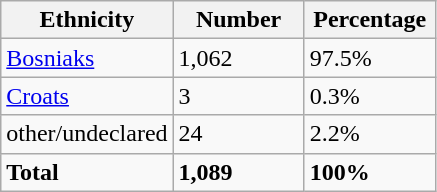<table class="wikitable">
<tr>
<th width="100px">Ethnicity</th>
<th width="80px">Number</th>
<th width="80px">Percentage</th>
</tr>
<tr>
<td><a href='#'>Bosniaks</a></td>
<td>1,062</td>
<td>97.5%</td>
</tr>
<tr>
<td><a href='#'>Croats</a></td>
<td>3</td>
<td>0.3%</td>
</tr>
<tr>
<td>other/undeclared</td>
<td>24</td>
<td>2.2%</td>
</tr>
<tr>
<td><strong>Total</strong></td>
<td><strong>1,089</strong></td>
<td><strong>100%</strong></td>
</tr>
</table>
